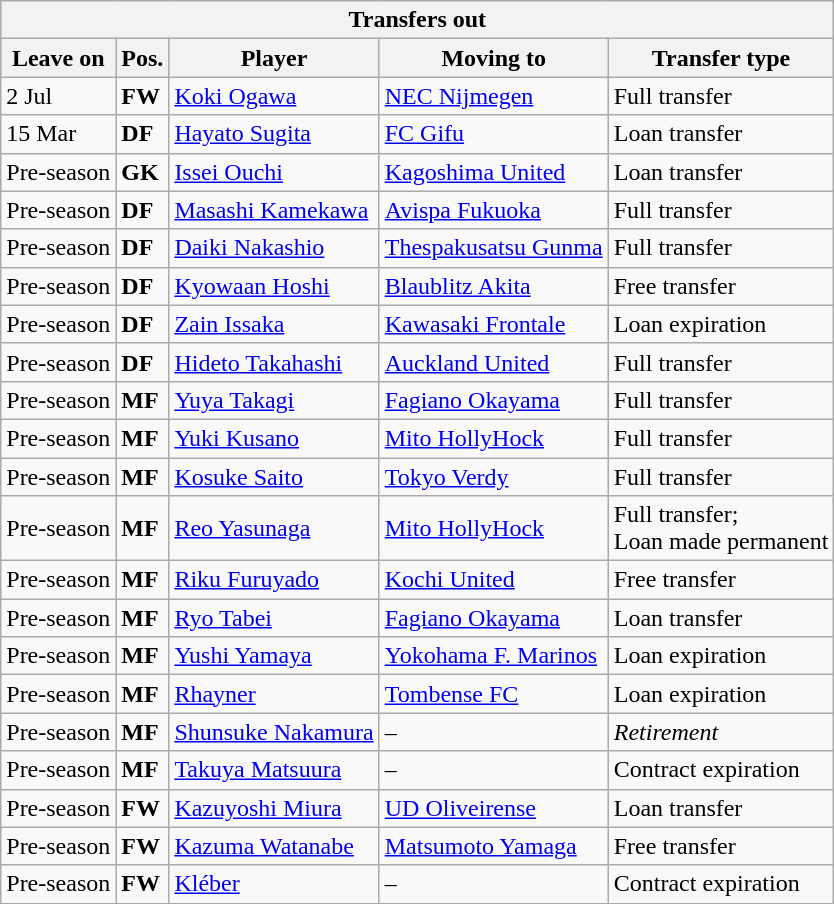<table class="wikitable sortable" style=“text-align:left;>
<tr>
<th colspan="5">Transfers out</th>
</tr>
<tr>
<th>Leave on</th>
<th>Pos.</th>
<th>Player</th>
<th>Moving to</th>
<th>Transfer type</th>
</tr>
<tr>
<td>2 Jul</td>
<td><strong>FW</strong></td>
<td> <a href='#'>Koki Ogawa</a></td>
<td> <a href='#'>NEC Nijmegen</a></td>
<td>Full transfer</td>
</tr>
<tr>
<td>15 Mar</td>
<td><strong>DF</strong></td>
<td> <a href='#'>Hayato Sugita</a></td>
<td> <a href='#'>FC Gifu</a></td>
<td>Loan transfer</td>
</tr>
<tr>
<td>Pre-season</td>
<td><strong>GK</strong></td>
<td> <a href='#'>Issei Ouchi</a></td>
<td> <a href='#'>Kagoshima United</a></td>
<td>Loan transfer</td>
</tr>
<tr>
<td>Pre-season</td>
<td><strong>DF</strong></td>
<td> <a href='#'>Masashi Kamekawa</a></td>
<td> <a href='#'>Avispa Fukuoka</a></td>
<td>Full transfer</td>
</tr>
<tr>
<td>Pre-season</td>
<td><strong>DF</strong></td>
<td> <a href='#'>Daiki Nakashio</a></td>
<td> <a href='#'>Thespakusatsu Gunma</a></td>
<td>Full transfer</td>
</tr>
<tr>
<td>Pre-season</td>
<td><strong>DF</strong></td>
<td> <a href='#'>Kyowaan Hoshi</a></td>
<td> <a href='#'>Blaublitz Akita</a></td>
<td>Free transfer</td>
</tr>
<tr>
<td>Pre-season</td>
<td><strong>DF</strong></td>
<td> <a href='#'>Zain Issaka</a></td>
<td> <a href='#'>Kawasaki Frontale</a></td>
<td>Loan expiration</td>
</tr>
<tr>
<td>Pre-season</td>
<td><strong>DF</strong></td>
<td> <a href='#'>Hideto Takahashi</a></td>
<td> <a href='#'>Auckland United</a></td>
<td>Full transfer</td>
</tr>
<tr>
<td>Pre-season</td>
<td><strong>MF</strong></td>
<td> <a href='#'>Yuya Takagi</a></td>
<td> <a href='#'>Fagiano Okayama</a></td>
<td>Full transfer</td>
</tr>
<tr>
<td>Pre-season</td>
<td><strong>MF</strong></td>
<td> <a href='#'>Yuki Kusano</a></td>
<td> <a href='#'>Mito HollyHock</a></td>
<td>Full transfer</td>
</tr>
<tr>
<td>Pre-season</td>
<td><strong>MF</strong></td>
<td> <a href='#'>Kosuke Saito</a></td>
<td> <a href='#'>Tokyo Verdy</a></td>
<td>Full transfer</td>
</tr>
<tr>
<td>Pre-season</td>
<td><strong>MF</strong></td>
<td> <a href='#'>Reo Yasunaga</a></td>
<td> <a href='#'>Mito HollyHock</a></td>
<td>Full transfer;<br> Loan made permanent</td>
</tr>
<tr>
<td>Pre-season</td>
<td><strong>MF</strong></td>
<td> <a href='#'>Riku Furuyado</a></td>
<td> <a href='#'>Kochi United</a></td>
<td>Free transfer</td>
</tr>
<tr>
<td>Pre-season</td>
<td><strong>MF</strong></td>
<td> <a href='#'>Ryo Tabei</a></td>
<td> <a href='#'>Fagiano Okayama</a></td>
<td>Loan transfer</td>
</tr>
<tr>
<td>Pre-season</td>
<td><strong>MF</strong></td>
<td> <a href='#'>Yushi Yamaya</a></td>
<td> <a href='#'>Yokohama F. Marinos</a></td>
<td>Loan expiration</td>
</tr>
<tr>
<td>Pre-season</td>
<td><strong>MF</strong></td>
<td> <a href='#'>Rhayner</a></td>
<td> <a href='#'>Tombense FC</a></td>
<td>Loan expiration</td>
</tr>
<tr>
<td>Pre-season</td>
<td><strong>MF</strong></td>
<td> <a href='#'>Shunsuke Nakamura</a></td>
<td>–</td>
<td><em>Retirement</em></td>
</tr>
<tr>
<td>Pre-season</td>
<td><strong>MF</strong></td>
<td> <a href='#'>Takuya Matsuura</a></td>
<td>–</td>
<td>Contract expiration</td>
</tr>
<tr>
<td>Pre-season</td>
<td><strong>FW</strong></td>
<td> <a href='#'>Kazuyoshi Miura</a></td>
<td> <a href='#'>UD Oliveirense</a></td>
<td>Loan transfer</td>
</tr>
<tr>
<td>Pre-season</td>
<td><strong>FW</strong></td>
<td> <a href='#'>Kazuma Watanabe</a></td>
<td> <a href='#'>Matsumoto Yamaga</a></td>
<td>Free transfer</td>
</tr>
<tr>
<td>Pre-season</td>
<td><strong>FW</strong></td>
<td> <a href='#'>Kléber</a></td>
<td>–</td>
<td>Contract expiration</td>
</tr>
<tr>
</tr>
</table>
